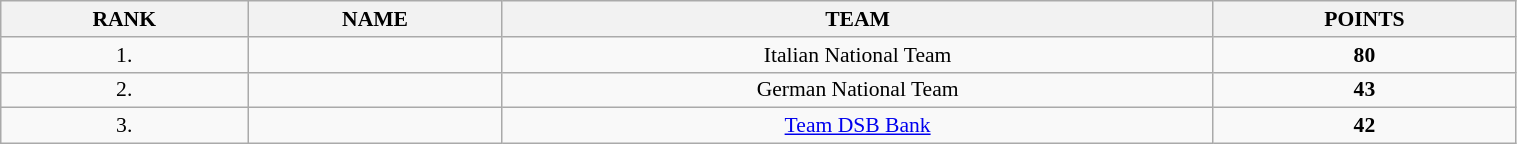<table class=wikitable style="font-size:90%" width="80%">
<tr>
<th>RANK</th>
<th>NAME</th>
<th>TEAM</th>
<th>POINTS</th>
</tr>
<tr>
<td align="center">1.</td>
<td></td>
<td align="center">Italian National Team</td>
<td align="center"><strong>80</strong></td>
</tr>
<tr>
<td align="center">2.</td>
<td></td>
<td align="center">German National Team</td>
<td align="center"><strong>43</strong></td>
</tr>
<tr>
<td align="center">3.</td>
<td></td>
<td align="center"><a href='#'>Team DSB Bank</a></td>
<td align="center"><strong>42</strong></td>
</tr>
</table>
